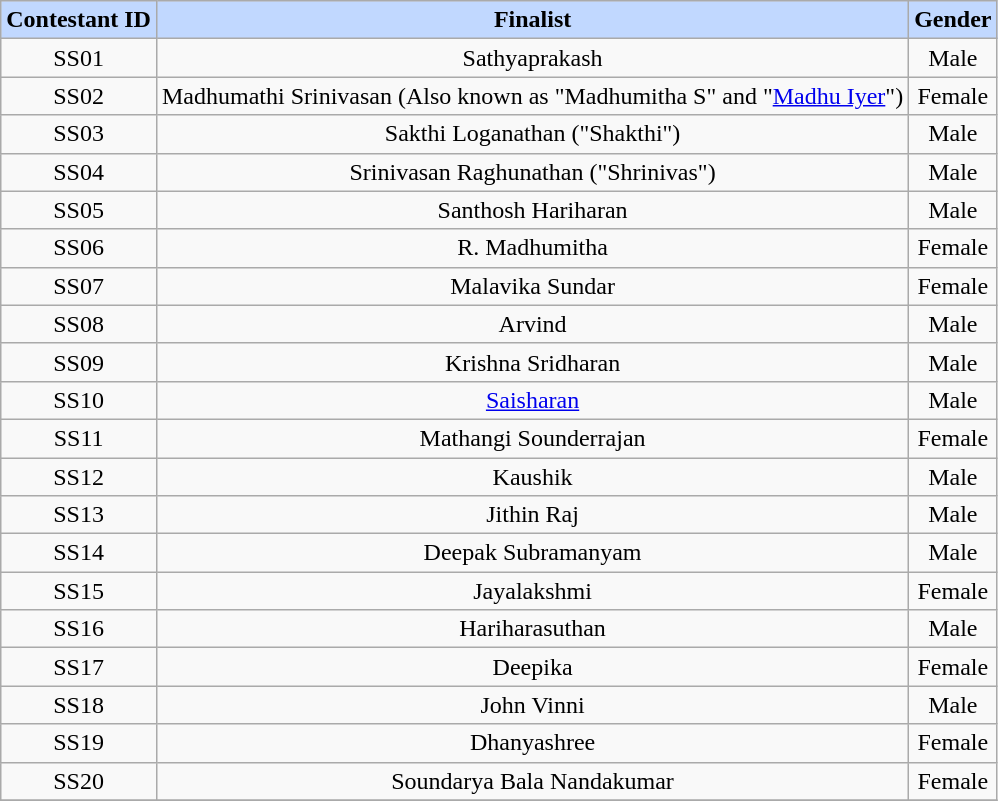<table class="wikitable sortable" style="text-align: center; width: auto;">
<tr style="background:#C1D8FF;">
<th style="background-color:#C1D8FF;">Contestant ID</th>
<th style="background-color:#C1D8FF;">Finalist</th>
<th style="background-color:#C1D8FF;">Gender</th>
</tr>
<tr>
<td>SS01</td>
<td>Sathyaprakash</td>
<td>Male</td>
</tr>
<tr>
<td>SS02</td>
<td>Madhumathi Srinivasan (Also known as "Madhumitha S" and "<a href='#'>Madhu Iyer</a>")</td>
<td>Female</td>
</tr>
<tr>
<td>SS03</td>
<td>Sakthi Loganathan ("Shakthi")</td>
<td>Male</td>
</tr>
<tr>
<td>SS04</td>
<td>Srinivasan Raghunathan ("Shrinivas")</td>
<td>Male</td>
</tr>
<tr>
<td>SS05</td>
<td>Santhosh Hariharan</td>
<td>Male</td>
</tr>
<tr>
<td>SS06</td>
<td>R. Madhumitha</td>
<td>Female</td>
</tr>
<tr>
<td>SS07</td>
<td>Malavika Sundar</td>
<td>Female</td>
</tr>
<tr>
<td>SS08</td>
<td>Arvind</td>
<td>Male</td>
</tr>
<tr>
<td>SS09</td>
<td>Krishna Sridharan</td>
<td>Male</td>
</tr>
<tr>
<td>SS10</td>
<td><a href='#'>Saisharan</a></td>
<td>Male</td>
</tr>
<tr>
<td>SS11</td>
<td>Mathangi Sounderrajan</td>
<td>Female</td>
</tr>
<tr>
<td>SS12</td>
<td>Kaushik</td>
<td>Male</td>
</tr>
<tr>
<td>SS13</td>
<td>Jithin Raj</td>
<td>Male</td>
</tr>
<tr>
<td>SS14</td>
<td>Deepak Subramanyam</td>
<td>Male</td>
</tr>
<tr>
<td>SS15</td>
<td>Jayalakshmi</td>
<td>Female</td>
</tr>
<tr>
<td>SS16</td>
<td>Hariharasuthan</td>
<td>Male</td>
</tr>
<tr>
<td>SS17</td>
<td>Deepika</td>
<td>Female</td>
</tr>
<tr>
<td>SS18</td>
<td>John Vinni</td>
<td>Male</td>
</tr>
<tr>
<td>SS19</td>
<td>Dhanyashree</td>
<td>Female</td>
</tr>
<tr>
<td>SS20</td>
<td>Soundarya Bala Nandakumar</td>
<td>Female</td>
</tr>
<tr>
</tr>
</table>
